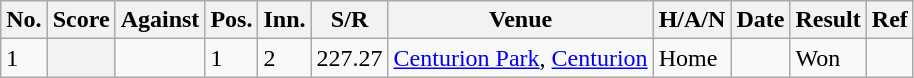<table class="wikitable plainrowheaders sortable">
<tr>
<th>No.</th>
<th>Score</th>
<th>Against</th>
<th>Pos.</th>
<th>Inn.</th>
<th>S/R</th>
<th>Venue</th>
<th>H/A/N</th>
<th>Date</th>
<th>Result</th>
<th scope="col" class="unsortable">Ref</th>
</tr>
<tr>
<td>1</td>
<th scope="row"> </th>
<td></td>
<td>1</td>
<td>2</td>
<td>227.27</td>
<td><a href='#'>Centurion Park</a>, <a href='#'>Centurion</a></td>
<td>Home</td>
<td></td>
<td>Won</td>
<td></td>
</tr>
</table>
